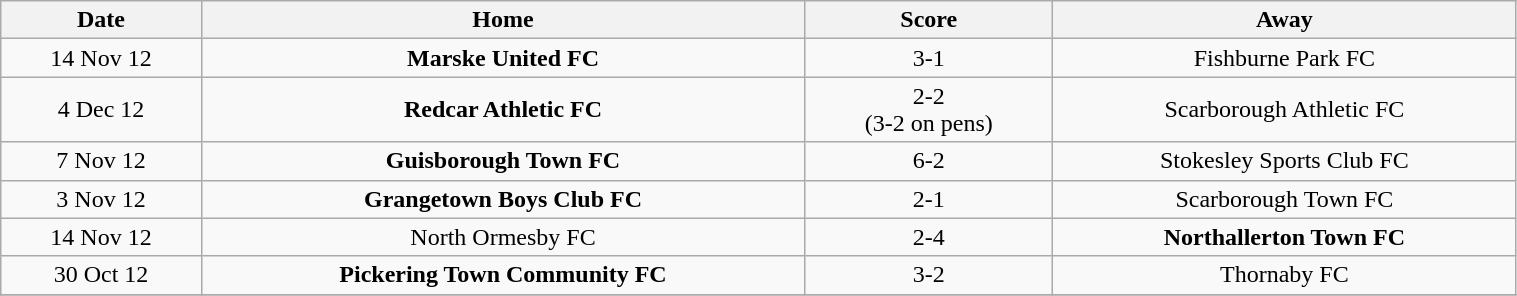<table class="wikitable " style="text-align:center; width:80%;">
<tr>
<th>Date</th>
<th>Home</th>
<th>Score</th>
<th>Away</th>
</tr>
<tr>
<td>14 Nov 12</td>
<td><strong>Marske United FC</strong></td>
<td>3-1</td>
<td>Fishburne Park FC</td>
</tr>
<tr>
<td>4 Dec 12</td>
<td><strong>Redcar Athletic FC</strong></td>
<td>2-2<br>(3-2 on pens)</td>
<td>Scarborough Athletic FC</td>
</tr>
<tr>
<td>7 Nov 12</td>
<td><strong>Guisborough Town FC</strong></td>
<td>6-2</td>
<td>Stokesley Sports Club FC</td>
</tr>
<tr>
<td>3 Nov 12</td>
<td><strong>Grangetown Boys Club FC</strong></td>
<td>2-1</td>
<td>Scarborough Town FC</td>
</tr>
<tr>
<td>14 Nov 12</td>
<td>North Ormesby FC</td>
<td>2-4</td>
<td><strong>Northallerton Town FC</strong></td>
</tr>
<tr>
<td>30 Oct 12</td>
<td><strong>Pickering Town Community FC</strong></td>
<td>3-2</td>
<td>Thornaby FC</td>
</tr>
<tr>
</tr>
</table>
